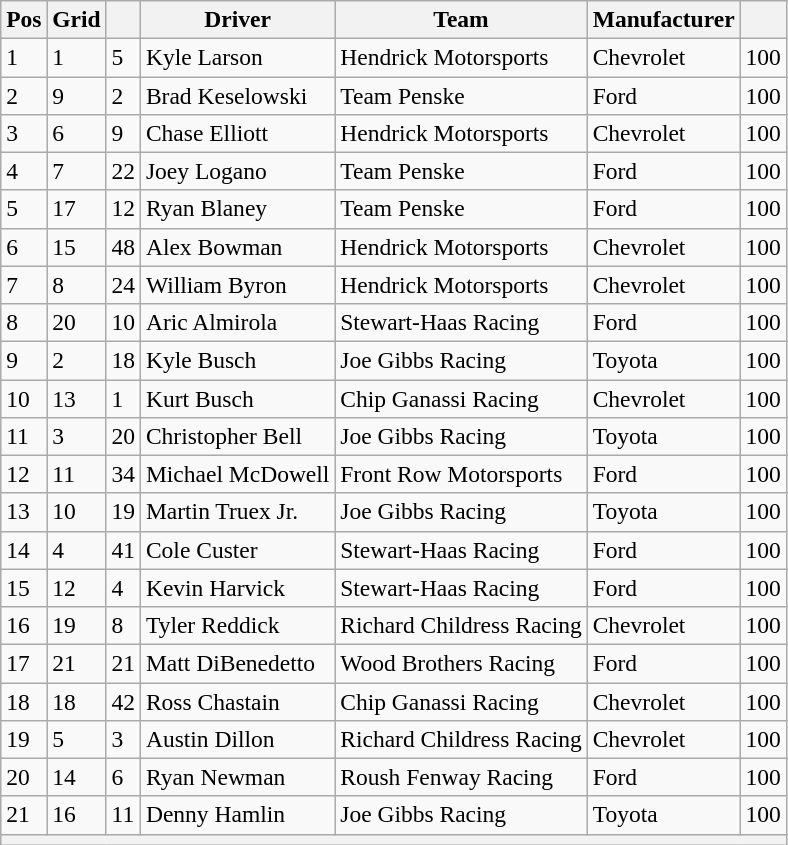<table class="wikitable" style="font-size:98%">
<tr>
<th>Pos</th>
<th>Grid</th>
<th></th>
<th>Driver</th>
<th>Team</th>
<th>Manufacturer</th>
<th></th>
</tr>
<tr>
<td>1</td>
<td>1</td>
<td>5</td>
<td>Kyle Larson</td>
<td>Hendrick Motorsports</td>
<td>Chevrolet</td>
<td>100</td>
</tr>
<tr>
<td>2</td>
<td>9</td>
<td>2</td>
<td>Brad Keselowski</td>
<td>Team Penske</td>
<td>Ford</td>
<td>100</td>
</tr>
<tr>
<td>3</td>
<td>6</td>
<td>9</td>
<td>Chase Elliott</td>
<td>Hendrick Motorsports</td>
<td>Chevrolet</td>
<td>100</td>
</tr>
<tr>
<td>4</td>
<td>7</td>
<td>22</td>
<td>Joey Logano</td>
<td>Team Penske</td>
<td>Ford</td>
<td>100</td>
</tr>
<tr>
<td>5</td>
<td>17</td>
<td>12</td>
<td>Ryan Blaney</td>
<td>Team Penske</td>
<td>Ford</td>
<td>100</td>
</tr>
<tr>
<td>6</td>
<td>15</td>
<td>48</td>
<td>Alex Bowman</td>
<td>Hendrick Motorsports</td>
<td>Chevrolet</td>
<td>100</td>
</tr>
<tr>
<td>7</td>
<td>8</td>
<td>24</td>
<td>William Byron</td>
<td>Hendrick Motorsports</td>
<td>Chevrolet</td>
<td>100</td>
</tr>
<tr>
<td>8</td>
<td>20</td>
<td>10</td>
<td>Aric Almirola</td>
<td>Stewart-Haas Racing</td>
<td>Ford</td>
<td>100</td>
</tr>
<tr>
<td>9</td>
<td>2</td>
<td>18</td>
<td>Kyle Busch</td>
<td>Joe Gibbs Racing</td>
<td>Toyota</td>
<td>100</td>
</tr>
<tr>
<td>10</td>
<td>13</td>
<td>1</td>
<td>Kurt Busch</td>
<td>Chip Ganassi Racing</td>
<td>Chevrolet</td>
<td>100</td>
</tr>
<tr>
<td>11</td>
<td>3</td>
<td>20</td>
<td>Christopher Bell</td>
<td>Joe Gibbs Racing</td>
<td>Toyota</td>
<td>100</td>
</tr>
<tr>
<td>12</td>
<td>11</td>
<td>34</td>
<td>Michael McDowell</td>
<td>Front Row Motorsports</td>
<td>Ford</td>
<td>100</td>
</tr>
<tr>
<td>13</td>
<td>10</td>
<td>19</td>
<td>Martin Truex Jr.</td>
<td>Joe Gibbs Racing</td>
<td>Toyota</td>
<td>100</td>
</tr>
<tr>
<td>14</td>
<td>4</td>
<td>41</td>
<td>Cole Custer</td>
<td>Stewart-Haas Racing</td>
<td>Ford</td>
<td>100</td>
</tr>
<tr>
<td>15</td>
<td>12</td>
<td>4</td>
<td>Kevin Harvick</td>
<td>Stewart-Haas Racing</td>
<td>Ford</td>
<td>100</td>
</tr>
<tr>
<td>16</td>
<td>19</td>
<td>8</td>
<td>Tyler Reddick</td>
<td>Richard Childress Racing</td>
<td>Chevrolet</td>
<td>100</td>
</tr>
<tr>
<td>17</td>
<td>21</td>
<td>21</td>
<td>Matt DiBenedetto</td>
<td>Wood Brothers Racing</td>
<td>Ford</td>
<td>100</td>
</tr>
<tr>
<td>18</td>
<td>18</td>
<td>42</td>
<td>Ross Chastain</td>
<td>Chip Ganassi Racing</td>
<td>Chevrolet</td>
<td>100</td>
</tr>
<tr>
<td>19</td>
<td>5</td>
<td>3</td>
<td>Austin Dillon</td>
<td>Richard Childress Racing</td>
<td>Chevrolet</td>
<td>100</td>
</tr>
<tr>
<td>20</td>
<td>14</td>
<td>6</td>
<td>Ryan Newman</td>
<td>Roush Fenway Racing</td>
<td>Ford</td>
<td>100</td>
</tr>
<tr>
<td>21</td>
<td>16</td>
<td>11</td>
<td>Denny Hamlin</td>
<td>Joe Gibbs Racing</td>
<td>Toyota</td>
<td>100</td>
</tr>
<tr>
<th colspan="7"></th>
</tr>
</table>
